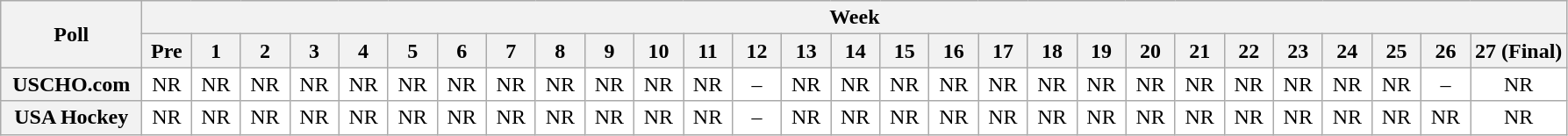<table class="wikitable" style="white-space:nowrap;">
<tr>
<th scope="col" width="100" rowspan="2">Poll</th>
<th colspan="28">Week</th>
</tr>
<tr>
<th scope="col" width="30">Pre</th>
<th scope="col" width="30">1</th>
<th scope="col" width="30">2</th>
<th scope="col" width="30">3</th>
<th scope="col" width="30">4</th>
<th scope="col" width="30">5</th>
<th scope="col" width="30">6</th>
<th scope="col" width="30">7</th>
<th scope="col" width="30">8</th>
<th scope="col" width="30">9</th>
<th scope="col" width="30">10</th>
<th scope="col" width="30">11</th>
<th scope="col" width="30">12</th>
<th scope="col" width="30">13</th>
<th scope="col" width="30">14</th>
<th scope="col" width="30">15</th>
<th scope="col" width="30">16</th>
<th scope="col" width="30">17</th>
<th scope="col" width="30">18</th>
<th scope="col" width="30">19</th>
<th scope="col" width="30">20</th>
<th scope="col" width="30">21</th>
<th scope="col" width="30">22</th>
<th scope="col" width="30">23</th>
<th scope="col" width="30">24</th>
<th scope="col" width="30">25</th>
<th scope="col" width="30">26</th>
<th scope="col" width="30">27 (Final)</th>
</tr>
<tr style="text-align:center;">
<th>USCHO.com</th>
<td bgcolor=FFFFFF>NR</td>
<td bgcolor=FFFFFF>NR</td>
<td bgcolor=FFFFFF>NR</td>
<td bgcolor=FFFFFF>NR</td>
<td bgcolor=FFFFFF>NR</td>
<td bgcolor=FFFFFF>NR</td>
<td bgcolor=FFFFFF>NR</td>
<td bgcolor=FFFFFF>NR</td>
<td bgcolor=FFFFFF>NR</td>
<td bgcolor=FFFFFF>NR</td>
<td bgcolor=FFFFFF>NR</td>
<td bgcolor=FFFFFF>NR</td>
<td bgcolor=FFFFFF>–</td>
<td bgcolor=FFFFFF>NR</td>
<td bgcolor=FFFFFF>NR</td>
<td bgcolor=FFFFFF>NR</td>
<td bgcolor=FFFFFF>NR</td>
<td bgcolor=FFFFFF>NR</td>
<td bgcolor=FFFFFF>NR</td>
<td bgcolor=FFFFFF>NR</td>
<td bgcolor=FFFFFF>NR</td>
<td bgcolor=FFFFFF>NR</td>
<td bgcolor=FFFFFF>NR</td>
<td bgcolor=FFFFFF>NR</td>
<td bgcolor=FFFFFF>NR</td>
<td bgcolor=FFFFFF>NR</td>
<td bgcolor=FFFFFF>–</td>
<td bgcolor=FFFFFF>NR</td>
</tr>
<tr style="text-align:center;">
<th>USA Hockey</th>
<td bgcolor=FFFFFF>NR</td>
<td bgcolor=FFFFFF>NR</td>
<td bgcolor=FFFFFF>NR</td>
<td bgcolor=FFFFFF>NR</td>
<td bgcolor=FFFFFF>NR</td>
<td bgcolor=FFFFFF>NR</td>
<td bgcolor=FFFFFF>NR</td>
<td bgcolor=FFFFFF>NR</td>
<td bgcolor=FFFFFF>NR</td>
<td bgcolor=FFFFFF>NR</td>
<td bgcolor=FFFFFF>NR</td>
<td bgcolor=FFFFFF>NR</td>
<td bgcolor=FFFFFF>–</td>
<td bgcolor=FFFFFF>NR</td>
<td bgcolor=FFFFFF>NR</td>
<td bgcolor=FFFFFF>NR</td>
<td bgcolor=FFFFFF>NR</td>
<td bgcolor=FFFFFF>NR</td>
<td bgcolor=FFFFFF>NR</td>
<td bgcolor=FFFFFF>NR</td>
<td bgcolor=FFFFFF>NR</td>
<td bgcolor=FFFFFF>NR</td>
<td bgcolor=FFFFFF>NR</td>
<td bgcolor=FFFFFF>NR</td>
<td bgcolor=FFFFFF>NR</td>
<td bgcolor=FFFFFF>NR</td>
<td bgcolor=FFFFFF>NR</td>
<td bgcolor=FFFFFF>NR</td>
</tr>
</table>
